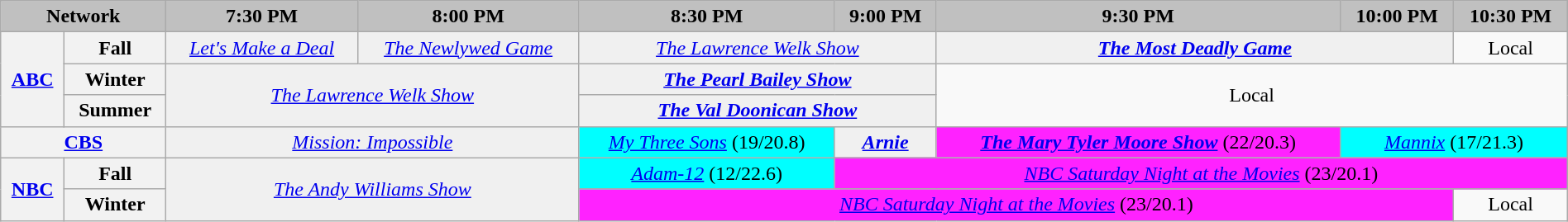<table class="wikitable plainrowheaders" style="width:100%; margin:auto; text-align:center;">
<tr>
<th colspan="2" style="background-color:#C0C0C0;text-align:center">Network</th>
<th style="background-color:#C0C0C0;text-align:center">7:30 PM</th>
<th style="background-color:#C0C0C0;text-align:center">8:00 PM</th>
<th style="background-color:#C0C0C0;text-align:center">8:30 PM</th>
<th style="background-color:#C0C0C0;text-align:center">9:00 PM</th>
<th style="background-color:#C0C0C0;text-align:center">9:30 PM</th>
<th style="background-color:#C0C0C0;text-align:center">10:00 PM</th>
<th style="background-color:#C0C0C0;text-align:center">10:30 PM</th>
</tr>
<tr>
<th bgcolor="#C0C0C0" rowspan="3"><a href='#'>ABC</a></th>
<th>Fall</th>
<td bgcolor="#F0F0F0"><em><a href='#'>Let's Make a Deal</a></em></td>
<td bgcolor="#F0F0F0"><em><a href='#'>The Newlywed Game</a></em></td>
<td bgcolor="#F0F0F0" colspan="2"><em><a href='#'>The Lawrence Welk Show</a></em></td>
<td bgcolor="#F0F0F0" colspan="2"><strong><em><a href='#'>The Most Deadly Game</a></em></strong></td>
<td>Local</td>
</tr>
<tr>
<th>Winter</th>
<td bgcolor="#F0F0F0" rowspan="2" colspan="2"><em><a href='#'>The Lawrence Welk Show</a></em></td>
<td bgcolor="#F0F0F0" colspan="2"><strong><em><a href='#'>The Pearl Bailey Show</a></em></strong></td>
<td rowspan="2" colspan="3">Local</td>
</tr>
<tr>
<th>Summer</th>
<td bgcolor="#F0F0F0" colspan="2"><strong><em><a href='#'>The Val Doonican Show</a></em></strong></td>
</tr>
<tr>
<th bgcolor="#C0C0C0" colspan="2"><a href='#'>CBS</a></th>
<td bgcolor="#F0F0F0" colspan="2"><em><a href='#'>Mission: Impossible</a></em></td>
<td bgcolor="#00FFFF"><em><a href='#'>My Three Sons</a></em> (19/20.8)</td>
<td bgcolor="#F0F0F0"><strong><em><a href='#'>Arnie</a></em></strong></td>
<td bgcolor="#FF22FF"><strong><em><a href='#'>The Mary Tyler Moore Show</a></em></strong> (22/20.3)</td>
<td bgcolor="#00FFFF" colspan="2"><em><a href='#'>Mannix</a></em> (17/21.3)</td>
</tr>
<tr>
<th rowspan="2" bgcolor="#C0C0C0"><a href='#'>NBC</a></th>
<th>Fall</th>
<td colspan="2" rowspan="2" bgcolor="#F0F0F0"><em><a href='#'>The Andy Williams Show</a></em></td>
<td bgcolor="#00FFFF"><em><a href='#'>Adam-12</a></em> (12/22.6)</td>
<td bgcolor="#FF22FF" colspan="4"><em><a href='#'>NBC Saturday Night at the Movies</a></em> (23/20.1)</td>
</tr>
<tr>
<th>Winter</th>
<td bgcolor="#FF22FF" colspan="4"><em><a href='#'>NBC Saturday Night at the Movies</a></em> (23/20.1)</td>
<td>Local</td>
</tr>
</table>
